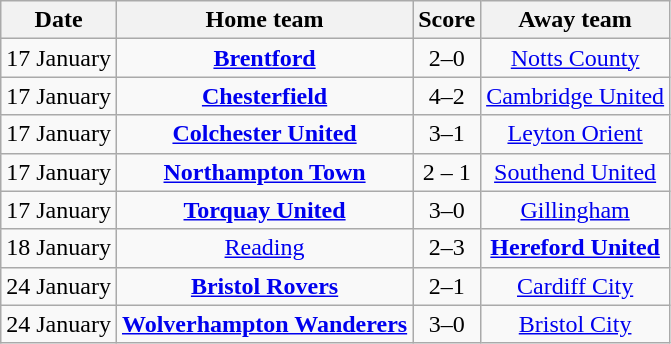<table class="wikitable" style="text-align: center">
<tr>
<th>Date</th>
<th>Home team</th>
<th>Score</th>
<th>Away team</th>
</tr>
<tr>
<td>17 January</td>
<td><strong><a href='#'>Brentford</a></strong></td>
<td>2–0</td>
<td><a href='#'>Notts County</a></td>
</tr>
<tr>
<td>17 January</td>
<td><strong><a href='#'>Chesterfield</a></strong></td>
<td>4–2</td>
<td><a href='#'>Cambridge United</a></td>
</tr>
<tr>
<td>17 January</td>
<td><strong><a href='#'>Colchester United</a></strong></td>
<td>3–1</td>
<td><a href='#'>Leyton Orient</a></td>
</tr>
<tr>
<td>17 January</td>
<td><strong><a href='#'>Northampton Town</a></strong></td>
<td>2 – 1</td>
<td><a href='#'>Southend United</a></td>
</tr>
<tr>
<td>17 January</td>
<td><strong><a href='#'>Torquay United</a></strong></td>
<td>3–0</td>
<td><a href='#'>Gillingham</a></td>
</tr>
<tr>
<td>18 January</td>
<td><a href='#'>Reading</a></td>
<td>2–3</td>
<td><strong><a href='#'>Hereford United</a></strong></td>
</tr>
<tr>
<td>24 January</td>
<td><strong><a href='#'>Bristol Rovers</a></strong></td>
<td>2–1</td>
<td><a href='#'>Cardiff City</a></td>
</tr>
<tr>
<td>24 January</td>
<td><strong><a href='#'>Wolverhampton Wanderers</a></strong></td>
<td>3–0</td>
<td><a href='#'>Bristol City</a></td>
</tr>
</table>
